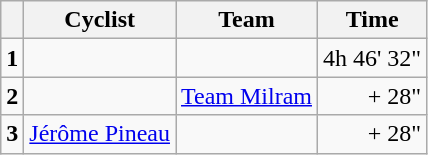<table class=wikitable>
<tr>
<th></th>
<th>Cyclist</th>
<th>Team</th>
<th>Time</th>
</tr>
<tr>
<td><strong>1</strong></td>
<td></td>
<td></td>
<td align="right">4h 46' 32"</td>
</tr>
<tr>
<td><strong>2</strong></td>
<td></td>
<td><a href='#'>Team Milram</a></td>
<td align="right">+ 28"</td>
</tr>
<tr>
<td><strong>3</strong></td>
<td> <a href='#'>Jérôme Pineau</a></td>
<td></td>
<td align="right">+ 28"</td>
</tr>
</table>
